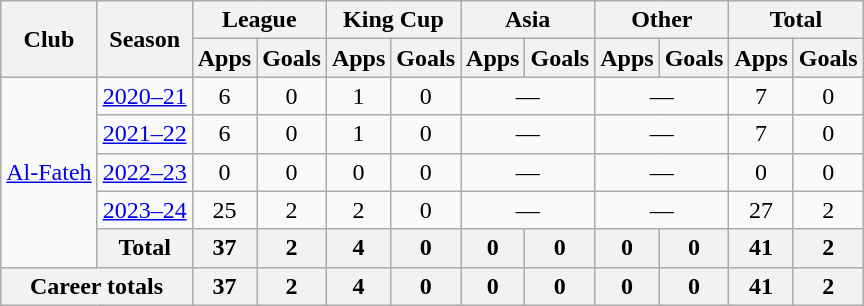<table class="wikitable" style="text-align: center">
<tr>
<th rowspan=2>Club</th>
<th rowspan=2>Season</th>
<th colspan=2>League</th>
<th colspan=2>King Cup</th>
<th colspan=2>Asia</th>
<th colspan=2>Other</th>
<th colspan=2>Total</th>
</tr>
<tr>
<th>Apps</th>
<th>Goals</th>
<th>Apps</th>
<th>Goals</th>
<th>Apps</th>
<th>Goals</th>
<th>Apps</th>
<th>Goals</th>
<th>Apps</th>
<th>Goals</th>
</tr>
<tr>
<td rowspan=5><a href='#'>Al-Fateh</a></td>
<td><a href='#'>2020–21</a></td>
<td>6</td>
<td>0</td>
<td>1</td>
<td>0</td>
<td colspan=2>—</td>
<td colspan=2>—</td>
<td>7</td>
<td>0</td>
</tr>
<tr>
<td><a href='#'>2021–22</a></td>
<td>6</td>
<td>0</td>
<td>1</td>
<td>0</td>
<td colspan=2>—</td>
<td colspan=2>—</td>
<td>7</td>
<td>0</td>
</tr>
<tr>
<td><a href='#'>2022–23</a></td>
<td>0</td>
<td>0</td>
<td>0</td>
<td>0</td>
<td colspan=2>—</td>
<td colspan=2>—</td>
<td>0</td>
<td>0</td>
</tr>
<tr>
<td><a href='#'>2023–24</a></td>
<td>25</td>
<td>2</td>
<td>2</td>
<td>0</td>
<td colspan=2>—</td>
<td colspan=2>—</td>
<td>27</td>
<td>2</td>
</tr>
<tr>
<th>Total</th>
<th>37</th>
<th>2</th>
<th>4</th>
<th>0</th>
<th>0</th>
<th>0</th>
<th>0</th>
<th>0</th>
<th>41</th>
<th>2</th>
</tr>
<tr>
<th colspan=2>Career totals</th>
<th>37</th>
<th>2</th>
<th>4</th>
<th>0</th>
<th>0</th>
<th>0</th>
<th>0</th>
<th>0</th>
<th>41</th>
<th>2</th>
</tr>
</table>
